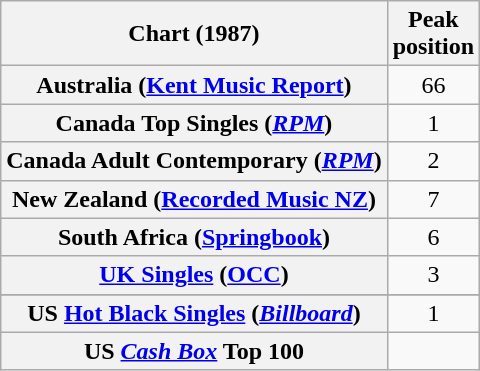<table class="wikitable plainrowheaders sortable">
<tr>
<th>Chart (1987)</th>
<th>Peak<br>position</th>
</tr>
<tr>
<th scope="row">Australia (<a href='#'>Kent Music Report</a>)</th>
<td style="text-align:center;">66</td>
</tr>
<tr>
<th scope="row">Canada Top Singles (<em><a href='#'>RPM</a></em>)</th>
<td style="text-align:center;">1</td>
</tr>
<tr>
<th scope="row">Canada Adult Contemporary (<em><a href='#'>RPM</a></em>)</th>
<td style="text-align:center;">2</td>
</tr>
<tr>
<th scope="row">New Zealand (<a href='#'>Recorded Music NZ</a>)</th>
<td style="text-align:center;">7</td>
</tr>
<tr>
<th scope="row">South Africa (<a href='#'>Springbook</a>)</th>
<td style="text-align:center;">6</td>
</tr>
<tr>
<th scope="row"><a href='#'>UK Singles</a> (<a href='#'>OCC</a>)</th>
<td align="center">3</td>
</tr>
<tr>
</tr>
<tr>
</tr>
<tr>
<th scope="row">US <a href='#'>Hot Black Singles</a> (<em><a href='#'>Billboard</a></em>)</th>
<td style="text-align:center;">1</td>
</tr>
<tr>
<th scope="row">US <a href='#'><em>Cash Box</em></a> Top 100</th>
<td></td>
</tr>
</table>
